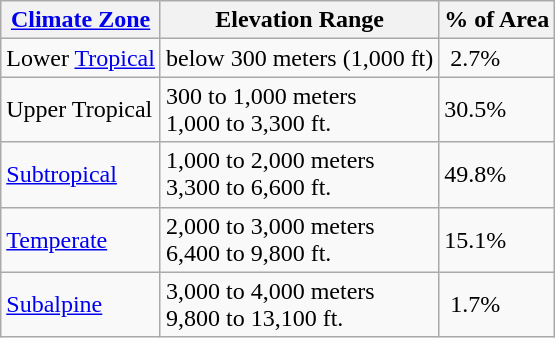<table class="wikitable">
<tr>
<th><a href='#'>Climate Zone</a></th>
<th>Elevation Range</th>
<th>% of Area</th>
</tr>
<tr>
<td>Lower <a href='#'>Tropical</a></td>
<td>below 300 meters (1,000 ft)</td>
<td> 2.7%</td>
</tr>
<tr>
<td>Upper Tropical</td>
<td>300 to 1,000 meters<br>1,000 to 3,300 ft.</td>
<td>30.5%</td>
</tr>
<tr>
<td><a href='#'>Subtropical</a></td>
<td>1,000 to 2,000 meters<br>3,300 to 6,600 ft.</td>
<td>49.8%</td>
</tr>
<tr>
<td><a href='#'>Temperate</a></td>
<td>2,000 to 3,000 meters<br>6,400 to 9,800 ft.</td>
<td>15.1%</td>
</tr>
<tr>
<td><a href='#'>Subalpine</a></td>
<td>3,000 to 4,000 meters<br>9,800 to 13,100 ft.</td>
<td> 1.7%</td>
</tr>
</table>
